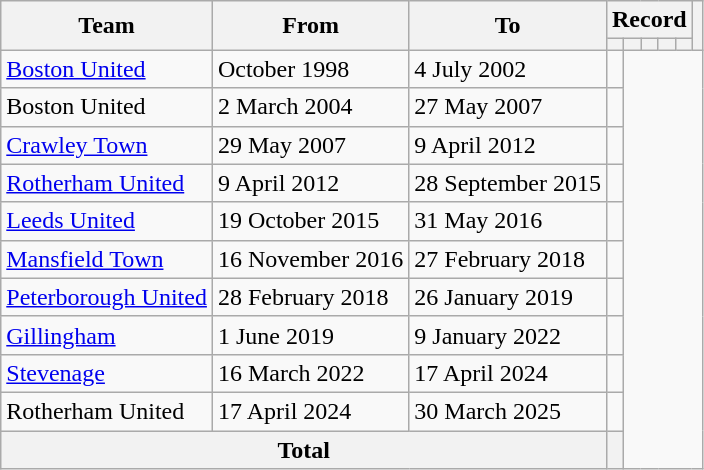<table class=wikitable style="text-align: center">
<tr>
<th rowspan=2>Team</th>
<th rowspan=2>From</th>
<th rowspan=2>To</th>
<th colspan=5>Record</th>
<th rowspan=2></th>
</tr>
<tr>
<th></th>
<th></th>
<th></th>
<th></th>
<th></th>
</tr>
<tr>
<td align=left><a href='#'>Boston United</a></td>
<td align=left>October 1998</td>
<td align=left>4 July 2002<br></td>
<td></td>
</tr>
<tr>
<td align=left>Boston United</td>
<td align=left>2 March 2004</td>
<td align=left>27 May 2007<br></td>
<td></td>
</tr>
<tr>
<td align=left><a href='#'>Crawley Town</a></td>
<td align=left>29 May 2007</td>
<td align=left>9 April 2012<br></td>
<td></td>
</tr>
<tr>
<td align=left><a href='#'>Rotherham United</a></td>
<td align=left>9 April 2012</td>
<td align=left>28 September 2015<br></td>
<td></td>
</tr>
<tr>
<td align=left><a href='#'>Leeds United</a></td>
<td align=left>19 October 2015</td>
<td align=left>31 May 2016<br></td>
<td></td>
</tr>
<tr>
<td align=left><a href='#'>Mansfield Town</a></td>
<td align=left>16 November 2016</td>
<td align=left>27 February 2018<br></td>
<td></td>
</tr>
<tr>
<td align=left><a href='#'>Peterborough United</a></td>
<td align=left>28 February 2018</td>
<td align=left>26 January 2019<br></td>
<td></td>
</tr>
<tr>
<td align=left><a href='#'>Gillingham</a></td>
<td align=left>1 June 2019</td>
<td align=left>9 January 2022<br></td>
<td></td>
</tr>
<tr>
<td align=left><a href='#'>Stevenage</a></td>
<td align=left>16 March 2022</td>
<td align=left>17 April 2024<br></td>
<td></td>
</tr>
<tr>
<td align=left>Rotherham United</td>
<td align=left>17 April 2024</td>
<td align=left>30 March 2025<br></td>
<td></td>
</tr>
<tr>
<th colspan=3>Total<br></th>
<th></th>
</tr>
</table>
